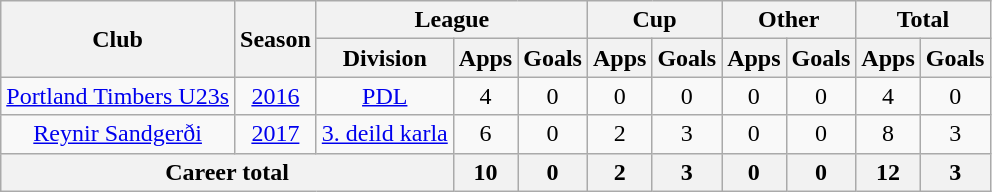<table class="wikitable" style="text-align: center">
<tr>
<th rowspan="2">Club</th>
<th rowspan="2">Season</th>
<th colspan="3">League</th>
<th colspan="2">Cup</th>
<th colspan="2">Other</th>
<th colspan="2">Total</th>
</tr>
<tr>
<th>Division</th>
<th>Apps</th>
<th>Goals</th>
<th>Apps</th>
<th>Goals</th>
<th>Apps</th>
<th>Goals</th>
<th>Apps</th>
<th>Goals</th>
</tr>
<tr>
<td><a href='#'>Portland Timbers U23s</a></td>
<td><a href='#'>2016</a></td>
<td><a href='#'>PDL</a></td>
<td>4</td>
<td>0</td>
<td>0</td>
<td>0</td>
<td>0</td>
<td>0</td>
<td>4</td>
<td>0</td>
</tr>
<tr>
<td><a href='#'>Reynir Sandgerði</a></td>
<td><a href='#'>2017</a></td>
<td><a href='#'>3. deild karla</a></td>
<td>6</td>
<td>0</td>
<td>2</td>
<td>3</td>
<td>0</td>
<td>0</td>
<td>8</td>
<td>3</td>
</tr>
<tr>
<th colspan="3"><strong>Career total</strong></th>
<th>10</th>
<th>0</th>
<th>2</th>
<th>3</th>
<th>0</th>
<th>0</th>
<th>12</th>
<th>3</th>
</tr>
</table>
